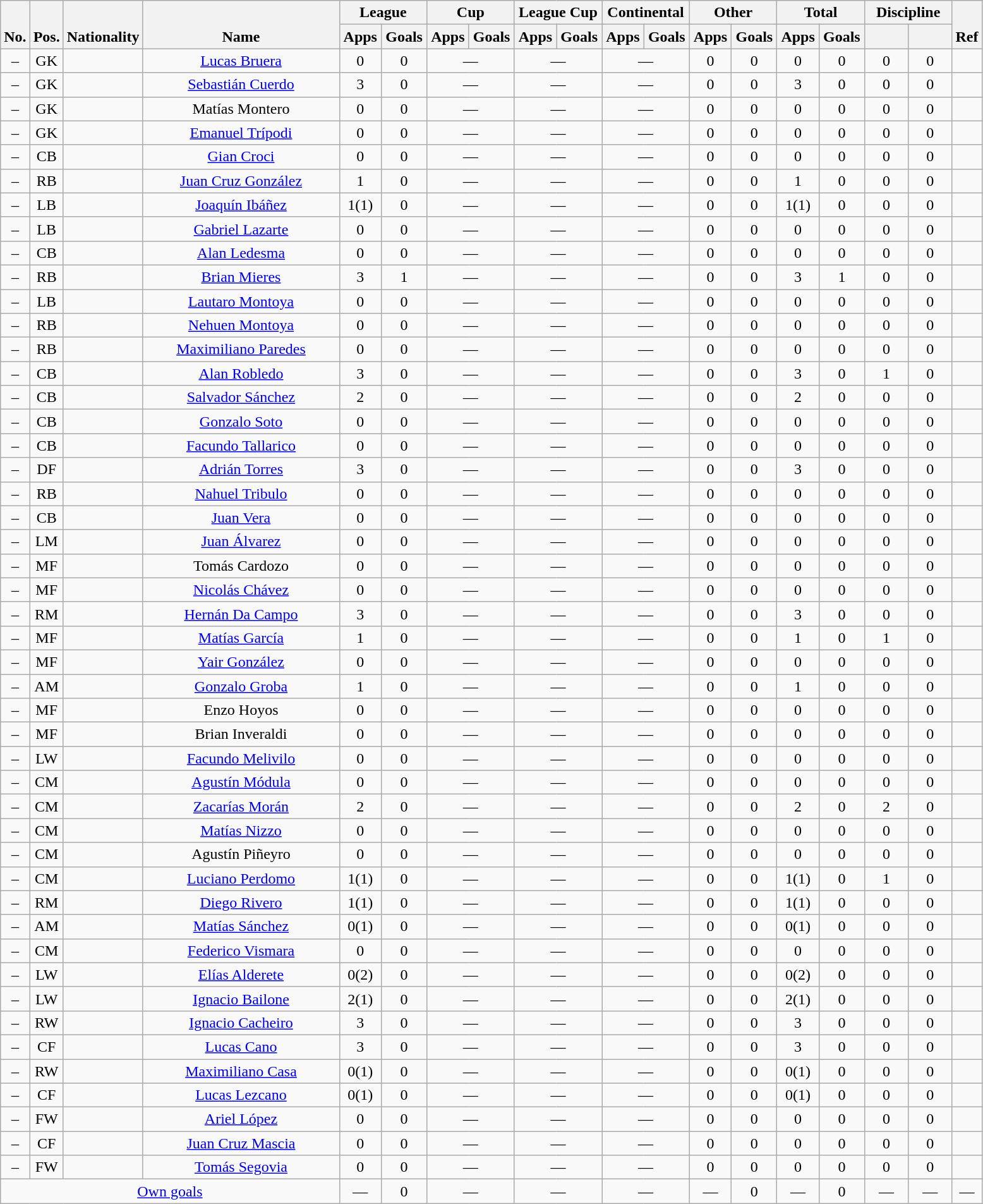<table class="wikitable" style="text-align:center">
<tr>
<th rowspan="2" valign="bottom">No.</th>
<th rowspan="2" valign="bottom">Pos.</th>
<th rowspan="2" valign="bottom">Nationality</th>
<th rowspan="2" valign="bottom" width="200">Name</th>
<th colspan="2" width="85">League</th>
<th colspan="2" width="85">Cup</th>
<th colspan="2" width="85">League Cup</th>
<th colspan="2" width="85">Continental</th>
<th colspan="2" width="85">Other</th>
<th colspan="2" width="85">Total</th>
<th colspan="2" width="85">Discipline</th>
<th rowspan="2" valign="bottom">Ref</th>
</tr>
<tr>
<th>Apps</th>
<th>Goals</th>
<th>Apps</th>
<th>Goals</th>
<th>Apps</th>
<th>Goals</th>
<th>Apps</th>
<th>Goals</th>
<th>Apps</th>
<th>Goals</th>
<th>Apps</th>
<th>Goals</th>
<th></th>
<th></th>
</tr>
<tr>
<td align="center">–</td>
<td align="center">GK</td>
<td align="center"></td>
<td align="center"><a href='#'>Lucas Bruera</a></td>
<td>0</td>
<td>0</td>
<td colspan="2">—</td>
<td colspan="2">—</td>
<td colspan="2">—</td>
<td>0</td>
<td>0</td>
<td>0</td>
<td>0</td>
<td>0</td>
<td>0</td>
<td></td>
</tr>
<tr>
<td align="center">–</td>
<td align="center">GK</td>
<td align="center"></td>
<td align="center"><a href='#'>Sebastián Cuerdo</a></td>
<td>3</td>
<td>0</td>
<td colspan="2">—</td>
<td colspan="2">—</td>
<td colspan="2">—</td>
<td>0</td>
<td>0</td>
<td>3</td>
<td>0</td>
<td>0</td>
<td>0</td>
<td></td>
</tr>
<tr>
<td align="center">–</td>
<td align="center">GK</td>
<td align="center"></td>
<td align="center">Matías Montero</td>
<td>0</td>
<td>0</td>
<td colspan="2">—</td>
<td colspan="2">—</td>
<td colspan="2">—</td>
<td>0</td>
<td>0</td>
<td>0</td>
<td>0</td>
<td>0</td>
<td>0</td>
<td></td>
</tr>
<tr>
<td align="center">–</td>
<td align="center">GK</td>
<td align="center"></td>
<td align="center"><a href='#'>Emanuel Trípodi</a></td>
<td>0</td>
<td>0</td>
<td colspan="2">—</td>
<td colspan="2">—</td>
<td colspan="2">—</td>
<td>0</td>
<td>0</td>
<td>0</td>
<td>0</td>
<td>0</td>
<td>0</td>
<td></td>
</tr>
<tr>
<td align="center">–</td>
<td align="center">CB</td>
<td align="center"></td>
<td align="center"><a href='#'>Gian Croci</a></td>
<td>0</td>
<td>0</td>
<td colspan="2">—</td>
<td colspan="2">—</td>
<td colspan="2">—</td>
<td>0</td>
<td>0</td>
<td>0</td>
<td>0</td>
<td>0</td>
<td>0</td>
<td></td>
</tr>
<tr>
<td align="center">–</td>
<td align="center">RB</td>
<td align="center"></td>
<td align="center"><a href='#'>Juan Cruz González</a></td>
<td>1</td>
<td>0</td>
<td colspan="2">—</td>
<td colspan="2">—</td>
<td colspan="2">—</td>
<td>0</td>
<td>0</td>
<td>1</td>
<td>0</td>
<td>0</td>
<td>0</td>
<td></td>
</tr>
<tr>
<td align="center">–</td>
<td align="center">LB</td>
<td align="center"></td>
<td align="center"><a href='#'>Joaquín Ibáñez</a></td>
<td>1(1)</td>
<td>0</td>
<td colspan="2">—</td>
<td colspan="2">—</td>
<td colspan="2">—</td>
<td>0</td>
<td>0</td>
<td>1(1)</td>
<td>0</td>
<td>0</td>
<td>0</td>
<td></td>
</tr>
<tr>
<td align="center">–</td>
<td align="center">LB</td>
<td align="center"></td>
<td align="center"><a href='#'>Gabriel Lazarte</a></td>
<td>0</td>
<td>0</td>
<td colspan="2">—</td>
<td colspan="2">—</td>
<td colspan="2">—</td>
<td>0</td>
<td>0</td>
<td>0</td>
<td>0</td>
<td>0</td>
<td>0</td>
<td></td>
</tr>
<tr>
<td align="center">–</td>
<td align="center">CB</td>
<td align="center"></td>
<td align="center"><a href='#'>Alan Ledesma</a></td>
<td>0</td>
<td>0</td>
<td colspan="2">—</td>
<td colspan="2">—</td>
<td colspan="2">—</td>
<td>0</td>
<td>0</td>
<td>0</td>
<td>0</td>
<td>0</td>
<td>0</td>
<td></td>
</tr>
<tr>
<td align="center">–</td>
<td align="center">RB</td>
<td align="center"></td>
<td align="center"><a href='#'>Brian Mieres</a></td>
<td>3</td>
<td>1</td>
<td colspan="2">—</td>
<td colspan="2">—</td>
<td colspan="2">—</td>
<td>0</td>
<td>0</td>
<td>3</td>
<td>1</td>
<td>0</td>
<td>0</td>
<td></td>
</tr>
<tr>
<td align="center">–</td>
<td align="center">LB</td>
<td align="center"></td>
<td align="center"><a href='#'>Lautaro Montoya</a></td>
<td>0</td>
<td>0</td>
<td colspan="2">—</td>
<td colspan="2">—</td>
<td colspan="2">—</td>
<td>0</td>
<td>0</td>
<td>0</td>
<td>0</td>
<td>0</td>
<td>0</td>
<td></td>
</tr>
<tr>
<td align="center">–</td>
<td align="center">RB</td>
<td align="center"></td>
<td align="center"><a href='#'>Nehuen Montoya</a></td>
<td>0</td>
<td>0</td>
<td colspan="2">—</td>
<td colspan="2">—</td>
<td colspan="2">—</td>
<td>0</td>
<td>0</td>
<td>0</td>
<td>0</td>
<td>0</td>
<td>0</td>
<td></td>
</tr>
<tr>
<td align="center">–</td>
<td align="center">RB</td>
<td align="center"></td>
<td align="center"><a href='#'>Maximiliano Paredes</a></td>
<td>0</td>
<td>0</td>
<td colspan="2">—</td>
<td colspan="2">—</td>
<td colspan="2">—</td>
<td>0</td>
<td>0</td>
<td>0</td>
<td>0</td>
<td>0</td>
<td>0</td>
<td></td>
</tr>
<tr>
<td align="center">–</td>
<td align="center">CB</td>
<td align="center"></td>
<td align="center"><a href='#'>Alan Robledo</a></td>
<td>3</td>
<td>0</td>
<td colspan="2">—</td>
<td colspan="2">—</td>
<td colspan="2">—</td>
<td>0</td>
<td>0</td>
<td>3</td>
<td>0</td>
<td>1</td>
<td>0</td>
<td></td>
</tr>
<tr>
<td align="center">–</td>
<td align="center">CB</td>
<td align="center"></td>
<td align="center"><a href='#'>Salvador Sánchez</a></td>
<td>2</td>
<td>0</td>
<td colspan="2">—</td>
<td colspan="2">—</td>
<td colspan="2">—</td>
<td>0</td>
<td>0</td>
<td>2</td>
<td>0</td>
<td>0</td>
<td>0</td>
<td></td>
</tr>
<tr>
<td align="center">–</td>
<td align="center">CB</td>
<td align="center"></td>
<td align="center"><a href='#'>Gonzalo Soto</a></td>
<td>0</td>
<td>0</td>
<td colspan="2">—</td>
<td colspan="2">—</td>
<td colspan="2">—</td>
<td>0</td>
<td>0</td>
<td>0</td>
<td>0</td>
<td>0</td>
<td>0</td>
<td></td>
</tr>
<tr>
<td align="center">–</td>
<td align="center">CB</td>
<td align="center"></td>
<td align="center"><a href='#'>Facundo Tallarico</a></td>
<td>0</td>
<td>0</td>
<td colspan="2">—</td>
<td colspan="2">—</td>
<td colspan="2">—</td>
<td>0</td>
<td>0</td>
<td>0</td>
<td>0</td>
<td>0</td>
<td>0</td>
<td></td>
</tr>
<tr>
<td align="center">–</td>
<td align="center">DF</td>
<td align="center"></td>
<td align="center"><a href='#'>Adrián Torres</a></td>
<td>3</td>
<td>0</td>
<td colspan="2">—</td>
<td colspan="2">—</td>
<td colspan="2">—</td>
<td>0</td>
<td>0</td>
<td>3</td>
<td>0</td>
<td>0</td>
<td>0</td>
<td></td>
</tr>
<tr>
<td align="center">–</td>
<td align="center">RB</td>
<td align="center"></td>
<td align="center"><a href='#'>Nahuel Tribulo</a></td>
<td>0</td>
<td>0</td>
<td colspan="2">—</td>
<td colspan="2">—</td>
<td colspan="2">—</td>
<td>0</td>
<td>0</td>
<td>0</td>
<td>0</td>
<td>0</td>
<td>0</td>
<td></td>
</tr>
<tr>
<td align="center">–</td>
<td align="center">CB</td>
<td align="center"></td>
<td align="center"><a href='#'>Juan Vera</a></td>
<td>0</td>
<td>0</td>
<td colspan="2">—</td>
<td colspan="2">—</td>
<td colspan="2">—</td>
<td>0</td>
<td>0</td>
<td>0</td>
<td>0</td>
<td>0</td>
<td>0</td>
<td></td>
</tr>
<tr>
<td align="center">–</td>
<td align="center">LM</td>
<td align="center"></td>
<td align="center"><a href='#'>Juan Álvarez</a></td>
<td>0</td>
<td>0</td>
<td colspan="2">—</td>
<td colspan="2">—</td>
<td colspan="2">—</td>
<td>0</td>
<td>0</td>
<td>0</td>
<td>0</td>
<td>0</td>
<td>0</td>
<td></td>
</tr>
<tr>
<td align="center">–</td>
<td align="center">MF</td>
<td align="center"></td>
<td align="center">Tomás Cardozo</td>
<td>0</td>
<td>0</td>
<td colspan="2">—</td>
<td colspan="2">—</td>
<td colspan="2">—</td>
<td>0</td>
<td>0</td>
<td>0</td>
<td>0</td>
<td>0</td>
<td>0</td>
<td></td>
</tr>
<tr>
<td align="center">–</td>
<td align="center">MF</td>
<td align="center"></td>
<td align="center"><a href='#'>Nicolás Chávez</a></td>
<td>0</td>
<td>0</td>
<td colspan="2">—</td>
<td colspan="2">—</td>
<td colspan="2">—</td>
<td>0</td>
<td>0</td>
<td>0</td>
<td>0</td>
<td>0</td>
<td>0</td>
<td></td>
</tr>
<tr>
<td align="center">–</td>
<td align="center">RM</td>
<td align="center"></td>
<td align="center"><a href='#'>Hernán Da Campo</a></td>
<td>3</td>
<td>0</td>
<td colspan="2">—</td>
<td colspan="2">—</td>
<td colspan="2">—</td>
<td>0</td>
<td>0</td>
<td>3</td>
<td>0</td>
<td>0</td>
<td>0</td>
<td></td>
</tr>
<tr>
<td align="center">–</td>
<td align="center">MF</td>
<td align="center"></td>
<td align="center"><a href='#'>Matías García</a></td>
<td>1</td>
<td>0</td>
<td colspan="2">—</td>
<td colspan="2">—</td>
<td colspan="2">—</td>
<td>0</td>
<td>0</td>
<td>1</td>
<td>0</td>
<td>1</td>
<td>0</td>
<td></td>
</tr>
<tr>
<td align="center">–</td>
<td align="center">MF</td>
<td align="center"></td>
<td align="center"><a href='#'>Yair González</a></td>
<td>0</td>
<td>0</td>
<td colspan="2">—</td>
<td colspan="2">—</td>
<td colspan="2">—</td>
<td>0</td>
<td>0</td>
<td>0</td>
<td>0</td>
<td>0</td>
<td>0</td>
<td></td>
</tr>
<tr>
<td align="center">–</td>
<td align="center">AM</td>
<td align="center"></td>
<td align="center"><a href='#'>Gonzalo Groba</a></td>
<td>1</td>
<td>0</td>
<td colspan="2">—</td>
<td colspan="2">—</td>
<td colspan="2">—</td>
<td>0</td>
<td>0</td>
<td>1</td>
<td>0</td>
<td>0</td>
<td>0</td>
<td></td>
</tr>
<tr>
<td align="center">–</td>
<td align="center">MF</td>
<td align="center"></td>
<td align="center">Enzo Hoyos</td>
<td>0</td>
<td>0</td>
<td colspan="2">—</td>
<td colspan="2">—</td>
<td colspan="2">—</td>
<td>0</td>
<td>0</td>
<td>0</td>
<td>0</td>
<td>0</td>
<td>0</td>
<td></td>
</tr>
<tr>
<td align="center">–</td>
<td align="center">MF</td>
<td align="center"></td>
<td align="center">Brian Inveraldi</td>
<td>0</td>
<td>0</td>
<td colspan="2">—</td>
<td colspan="2">—</td>
<td colspan="2">—</td>
<td>0</td>
<td>0</td>
<td>0</td>
<td>0</td>
<td>0</td>
<td>0</td>
<td></td>
</tr>
<tr>
<td align="center">–</td>
<td align="center">LW</td>
<td align="center"></td>
<td align="center"><a href='#'>Facundo Melivilo</a></td>
<td>0</td>
<td>0</td>
<td colspan="2">—</td>
<td colspan="2">—</td>
<td colspan="2">—</td>
<td>0</td>
<td>0</td>
<td>0</td>
<td>0</td>
<td>0</td>
<td>0</td>
<td></td>
</tr>
<tr>
<td align="center">–</td>
<td align="center">CM</td>
<td align="center"></td>
<td align="center"><a href='#'>Agustín Módula</a></td>
<td>0</td>
<td>0</td>
<td colspan="2">—</td>
<td colspan="2">—</td>
<td colspan="2">—</td>
<td>0</td>
<td>0</td>
<td>0</td>
<td>0</td>
<td>0</td>
<td>0</td>
<td></td>
</tr>
<tr>
<td align="center">–</td>
<td align="center">CM</td>
<td align="center"></td>
<td align="center"><a href='#'>Zacarías Morán</a></td>
<td>2</td>
<td>0</td>
<td colspan="2">—</td>
<td colspan="2">—</td>
<td colspan="2">—</td>
<td>0</td>
<td>0</td>
<td>2</td>
<td>0</td>
<td>2</td>
<td>0</td>
<td></td>
</tr>
<tr>
<td align="center">–</td>
<td align="center">CM</td>
<td align="center"></td>
<td align="center"><a href='#'>Matías Nizzo</a></td>
<td>0</td>
<td>0</td>
<td colspan="2">—</td>
<td colspan="2">—</td>
<td colspan="2">—</td>
<td>0</td>
<td>0</td>
<td>0</td>
<td>0</td>
<td>0</td>
<td>0</td>
<td></td>
</tr>
<tr>
<td align="center">–</td>
<td align="center">CM</td>
<td align="center"></td>
<td align="center">Agustín Piñeyro</td>
<td>0</td>
<td>0</td>
<td colspan="2">—</td>
<td colspan="2">—</td>
<td colspan="2">—</td>
<td>0</td>
<td>0</td>
<td>0</td>
<td>0</td>
<td>0</td>
<td>0</td>
<td></td>
</tr>
<tr>
<td align="center">–</td>
<td align="center">CM</td>
<td align="center"></td>
<td align="center"><a href='#'>Luciano Perdomo</a></td>
<td>1(1)</td>
<td>0</td>
<td colspan="2">—</td>
<td colspan="2">—</td>
<td colspan="2">—</td>
<td>0</td>
<td>0</td>
<td>1(1)</td>
<td>0</td>
<td>1</td>
<td>0</td>
<td></td>
</tr>
<tr>
<td align="center">–</td>
<td align="center">RM</td>
<td align="center"></td>
<td align="center"><a href='#'>Diego Rivero</a></td>
<td>1(1)</td>
<td>0</td>
<td colspan="2">—</td>
<td colspan="2">—</td>
<td colspan="2">—</td>
<td>0</td>
<td>0</td>
<td>1(1)</td>
<td>0</td>
<td>0</td>
<td>0</td>
<td></td>
</tr>
<tr>
<td align="center">–</td>
<td align="center">AM</td>
<td align="center"></td>
<td align="center"><a href='#'>Matías Sánchez</a></td>
<td>0(1)</td>
<td>0</td>
<td colspan="2">—</td>
<td colspan="2">—</td>
<td colspan="2">—</td>
<td>0</td>
<td>0</td>
<td>0(1)</td>
<td>0</td>
<td>0</td>
<td>0</td>
<td></td>
</tr>
<tr>
<td align="center">–</td>
<td align="center">CM</td>
<td align="center"></td>
<td align="center"><a href='#'>Federico Vismara</a></td>
<td>0</td>
<td>0</td>
<td colspan="2">—</td>
<td colspan="2">—</td>
<td colspan="2">—</td>
<td>0</td>
<td>0</td>
<td>0</td>
<td>0</td>
<td>0</td>
<td>0</td>
<td></td>
</tr>
<tr>
<td align="center">–</td>
<td align="center">LW</td>
<td align="center"></td>
<td align="center"><a href='#'>Elías Alderete</a></td>
<td>0(2)</td>
<td>0</td>
<td colspan="2">—</td>
<td colspan="2">—</td>
<td colspan="2">—</td>
<td>0</td>
<td>0</td>
<td>0(2)</td>
<td>0</td>
<td>0</td>
<td>0</td>
<td></td>
</tr>
<tr>
<td align="center">–</td>
<td align="center">LW</td>
<td align="center"></td>
<td align="center"><a href='#'>Ignacio Bailone</a></td>
<td>2(1)</td>
<td>0</td>
<td colspan="2">—</td>
<td colspan="2">—</td>
<td colspan="2">—</td>
<td>0</td>
<td>0</td>
<td>2(1)</td>
<td>0</td>
<td>0</td>
<td>0</td>
<td></td>
</tr>
<tr>
<td align="center">–</td>
<td align="center">RW</td>
<td align="center"></td>
<td align="center"><a href='#'>Ignacio Cacheiro</a></td>
<td>3</td>
<td>0</td>
<td colspan="2">—</td>
<td colspan="2">—</td>
<td colspan="2">—</td>
<td>0</td>
<td>0</td>
<td>3</td>
<td>0</td>
<td>0</td>
<td>0</td>
<td></td>
</tr>
<tr>
<td align="center">–</td>
<td align="center">CF</td>
<td align="center"></td>
<td align="center"><a href='#'>Lucas Cano</a></td>
<td>3</td>
<td>0</td>
<td colspan="2">—</td>
<td colspan="2">—</td>
<td colspan="2">—</td>
<td>0</td>
<td>0</td>
<td>3</td>
<td>0</td>
<td>0</td>
<td>0</td>
<td></td>
</tr>
<tr>
<td align="center">–</td>
<td align="center">RW</td>
<td align="center"></td>
<td align="center"><a href='#'>Maximiliano Casa</a></td>
<td>0(1)</td>
<td>0</td>
<td colspan="2">—</td>
<td colspan="2">—</td>
<td colspan="2">—</td>
<td>0</td>
<td>0</td>
<td>0(1)</td>
<td>0</td>
<td>0</td>
<td>0</td>
<td></td>
</tr>
<tr>
<td align="center">–</td>
<td align="center">CF</td>
<td align="center"></td>
<td align="center"><a href='#'>Lucas Lezcano</a></td>
<td>0(1)</td>
<td>0</td>
<td colspan="2">—</td>
<td colspan="2">—</td>
<td colspan="2">—</td>
<td>0</td>
<td>0</td>
<td>0(1)</td>
<td>0</td>
<td>0</td>
<td>0</td>
<td></td>
</tr>
<tr>
<td align="center">–</td>
<td align="center">FW</td>
<td align="center"></td>
<td align="center"><a href='#'>Ariel López</a></td>
<td>0</td>
<td>0</td>
<td colspan="2">—</td>
<td colspan="2">—</td>
<td colspan="2">—</td>
<td>0</td>
<td>0</td>
<td>0</td>
<td>0</td>
<td>0</td>
<td>0</td>
<td></td>
</tr>
<tr>
<td align="center">–</td>
<td align="center">CF</td>
<td align="center"></td>
<td align="center"><a href='#'>Juan Cruz Mascia</a></td>
<td>0</td>
<td>0</td>
<td colspan="2">—</td>
<td colspan="2">—</td>
<td colspan="2">—</td>
<td>0</td>
<td>0</td>
<td>0</td>
<td>0</td>
<td>0</td>
<td>0</td>
<td></td>
</tr>
<tr>
<td align="center">–</td>
<td align="center">FW</td>
<td align="center"></td>
<td align="center"><a href='#'>Tomás Segovia</a></td>
<td>0</td>
<td>0</td>
<td colspan="2">—</td>
<td colspan="2">—</td>
<td colspan="2">—</td>
<td>0</td>
<td>0</td>
<td>0</td>
<td>0</td>
<td>0</td>
<td>0</td>
<td></td>
</tr>
<tr>
<td colspan="4" align="center"><a href='#'>Own goals</a></td>
<td>—</td>
<td>0</td>
<td colspan="2">—</td>
<td colspan="2">—</td>
<td colspan="2">—</td>
<td>—</td>
<td>0</td>
<td>—</td>
<td>0</td>
<td>—</td>
<td>—</td>
<td>—</td>
</tr>
</table>
